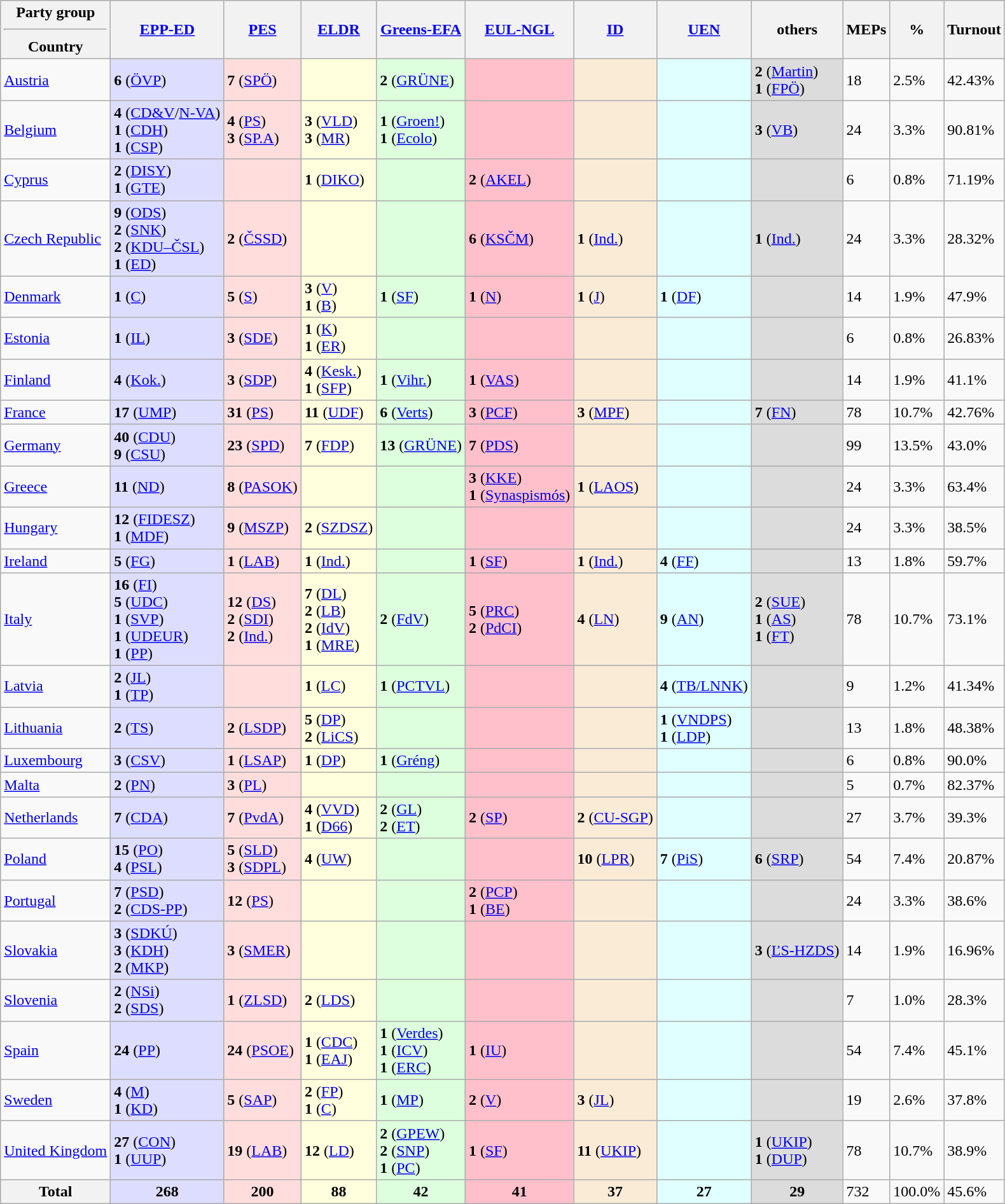<table class="wikitable sortable" style="text-align:left">
<tr>
<th>Party group<hr>Country</th>
<th BGCOLOR="#ddddff" class="unsortable" align="center"><a href='#'>EPP-ED</a></th>
<th BGCOLOR="#ffdddd" class="unsortable" align="center"><a href='#'>PES</a></th>
<th BGCOLOR="#ffffdd" class="unsortable" align="center"><a href='#'>ELDR</a></th>
<th BGCOLOR="#ddffdd" class="unsortable" align="center"><a href='#'>Greens-EFA</a></th>
<th BGCOLOR="#ffc0cb" class="unsortable" align="center"><a href='#'>EUL-NGL</a></th>
<th BGCOLOR="#faebd7" class="unsortable" align="center"><a href='#'>ID</a></th>
<th BGCOLOR="#e0ffff" class="unsortable" align="center"><a href='#'>UEN</a></th>
<th BGCOLOR="#dcdcdc" class="unsortable" align="center">others</th>
<th>MEPs</th>
<th>%</th>
<th>Turnout</th>
</tr>
<tr>
<td><a href='#'>Austria</a></td>
<td BGCOLOR="#ddddff"><strong>6</strong> (<a href='#'>ÖVP</a>)</td>
<td BGCOLOR="#ffdddd"><strong>7</strong> (<a href='#'>SPÖ</a>)</td>
<td BGCOLOR="#ffffdd"></td>
<td BGCOLOR="#ddffdd"><strong>2</strong> (<a href='#'>GRÜNE</a>)</td>
<td BGCOLOR="#ffc0cb"></td>
<td BGCOLOR="#faebd7"></td>
<td BGCOLOR="#e0ffff"></td>
<td BGCOLOR="#dcdcdc"><strong>2</strong> (<a href='#'>Martin</a>)<br><strong>1</strong> (<a href='#'>FPÖ</a>)</td>
<td>18</td>
<td>2.5%</td>
<td>42.43%</td>
</tr>
<tr>
<td><a href='#'>Belgium</a></td>
<td BGCOLOR="#ddddff"><strong>4</strong> (<a href='#'>CD&V</a>/<a href='#'>N-VA</a>)<br><strong>1</strong> (<a href='#'>CDH</a>)<br><strong>1</strong> (<a href='#'>CSP</a>)</td>
<td BGCOLOR="#ffdddd"><strong>4</strong> (<a href='#'>PS</a>)<br><strong>3</strong> (<a href='#'>SP.A</a>)</td>
<td BGCOLOR="#ffffdd"><strong>3</strong> (<a href='#'>VLD</a>)<br><strong>3</strong> (<a href='#'>MR</a>)</td>
<td BGCOLOR="#ddffdd"><strong>1</strong> (<a href='#'>Groen!</a>)<br><strong>1</strong> (<a href='#'>Ecolo</a>)</td>
<td BGCOLOR="#ffc0cb"></td>
<td BGCOLOR="#faebd7"></td>
<td BGCOLOR="#e0ffff"></td>
<td BGCOLOR="#dcdcdc"><strong>3</strong> (<a href='#'>VB</a>)</td>
<td>24</td>
<td>3.3%</td>
<td>90.81%</td>
</tr>
<tr>
<td><a href='#'>Cyprus</a></td>
<td BGCOLOR="#ddddff"><strong>2</strong> (<a href='#'>DISY</a>)<br><strong>1</strong> (<a href='#'>GTE</a>)</td>
<td BGCOLOR="#ffdddd"></td>
<td BGCOLOR="#ffffdd"><strong>1</strong> (<a href='#'>DIKO</a>)</td>
<td BGCOLOR="#ddffdd"></td>
<td BGCOLOR="#ffc0cb"><strong>2</strong> (<a href='#'>AKEL</a>)</td>
<td BGCOLOR="#faebd7"></td>
<td BGCOLOR="#e0ffff"></td>
<td BGCOLOR="#dcdcdc"></td>
<td>6</td>
<td>0.8%</td>
<td>71.19%</td>
</tr>
<tr>
<td><a href='#'>Czech Republic</a></td>
<td BGCOLOR="#ddddff"><strong>9</strong> (<a href='#'>ODS</a>)<br><strong>2</strong> (<a href='#'>SNK</a>)<br><strong>2</strong> (<a href='#'>KDU–ČSL</a>)<br><strong>1</strong> (<a href='#'>ED</a>)</td>
<td BGCOLOR="#ffdddd"><strong>2</strong> (<a href='#'>ČSSD</a>)</td>
<td BGCOLOR="#ffffdd"></td>
<td BGCOLOR="#ddffdd"></td>
<td BGCOLOR="#ffc0cb"><strong>6</strong> (<a href='#'>KSČM</a>)</td>
<td BGCOLOR="#faebd7"><strong>1</strong> (<a href='#'>Ind.</a>)</td>
<td BGCOLOR="#e0ffff"></td>
<td BGCOLOR="#dcdcdc"><strong>1</strong> (<a href='#'>Ind.</a>)</td>
<td>24</td>
<td>3.3%</td>
<td>28.32%</td>
</tr>
<tr>
<td><a href='#'>Denmark</a></td>
<td BGCOLOR="#ddddff"><strong>1</strong> (<a href='#'>C</a>)</td>
<td BGCOLOR="#ffdddd"><strong>5</strong> (<a href='#'>S</a>)</td>
<td BGCOLOR="#ffffdd"><strong>3</strong> (<a href='#'>V</a>)<br><strong>1</strong> (<a href='#'>B</a>)</td>
<td BGCOLOR="#ddffdd"><strong>1</strong> (<a href='#'>SF</a>)</td>
<td BGCOLOR="#ffc0cb"><strong>1</strong> (<a href='#'>N</a>)</td>
<td BGCOLOR="#faebd7"><strong>1</strong> (<a href='#'>J</a>)</td>
<td BGCOLOR="#e0ffff"><strong>1</strong> (<a href='#'>DF</a>)</td>
<td BGCOLOR="#dcdcdc"></td>
<td>14</td>
<td>1.9%</td>
<td>47.9%</td>
</tr>
<tr>
<td><a href='#'>Estonia</a></td>
<td BGCOLOR="#ddddff"><strong>1</strong> (<a href='#'>IL</a>)</td>
<td BGCOLOR="#ffdddd"><strong>3</strong> (<a href='#'>SDE</a>)</td>
<td BGCOLOR="#ffffdd"><strong>1</strong> (<a href='#'>K</a>)<br><strong>1</strong> (<a href='#'>ER</a>)</td>
<td BGCOLOR="#ddffdd"></td>
<td BGCOLOR="#ffc0cb"></td>
<td BGCOLOR="#faebd7"></td>
<td BGCOLOR="#e0ffff"></td>
<td BGCOLOR="#dcdcdc"></td>
<td>6</td>
<td>0.8%</td>
<td>26.83%</td>
</tr>
<tr>
<td><a href='#'>Finland</a></td>
<td BGCOLOR="#ddddff"><strong>4</strong> (<a href='#'>Kok.</a>)</td>
<td BGCOLOR="#ffdddd"><strong>3</strong> (<a href='#'>SDP</a>)</td>
<td BGCOLOR="#ffffdd"><strong>4</strong> (<a href='#'>Kesk.</a>)<br><strong>1</strong> (<a href='#'>SFP</a>)</td>
<td BGCOLOR="#ddffdd"><strong>1</strong> (<a href='#'>Vihr.</a>)</td>
<td BGCOLOR="#ffc0cb"><strong>1</strong> (<a href='#'>VAS</a>)</td>
<td BGCOLOR="#faebd7"></td>
<td BGCOLOR="#e0ffff"></td>
<td BGCOLOR="#dcdcdc"></td>
<td>14</td>
<td>1.9%</td>
<td>41.1%</td>
</tr>
<tr>
<td><a href='#'>France</a></td>
<td BGCOLOR="#ddddff"><strong>17</strong> (<a href='#'>UMP</a>)</td>
<td BGCOLOR="#ffdddd"><strong>31</strong> (<a href='#'>PS</a>)</td>
<td BGCOLOR="#ffffdd"><strong>11</strong> (<a href='#'>UDF</a>)</td>
<td BGCOLOR="#ddffdd"><strong>6</strong> (<a href='#'>Verts</a>)</td>
<td BGCOLOR="#ffc0cb"><strong>3</strong> (<a href='#'>PCF</a>)</td>
<td BGCOLOR="#faebd7"><strong>3</strong> (<a href='#'>MPF</a>)</td>
<td BGCOLOR="#e0ffff"></td>
<td BGCOLOR="#dcdcdc"><strong>7</strong> (<a href='#'>FN</a>)</td>
<td>78</td>
<td>10.7%</td>
<td>42.76%</td>
</tr>
<tr>
<td><a href='#'>Germany</a></td>
<td BGCOLOR="#ddddff"><strong>40</strong> (<a href='#'>CDU</a>)<br><strong>9</strong> (<a href='#'>CSU</a>)</td>
<td BGCOLOR="#ffdddd"><strong>23</strong> (<a href='#'>SPD</a>)</td>
<td BGCOLOR="#ffffdd"><strong>7</strong> (<a href='#'>FDP</a>)</td>
<td BGCOLOR="#ddffdd"><strong>13</strong> (<a href='#'>GRÜNE</a>)</td>
<td BGCOLOR="#ffc0cb"><strong>7</strong> (<a href='#'>PDS</a>)</td>
<td BGCOLOR="#faebd7"></td>
<td BGCOLOR="#e0ffff"></td>
<td BGCOLOR="#dcdcdc"></td>
<td>99</td>
<td>13.5%</td>
<td>43.0%</td>
</tr>
<tr>
<td><a href='#'>Greece</a></td>
<td BGCOLOR="#ddddff"><strong>11</strong> (<a href='#'>ND</a>)</td>
<td BGCOLOR="#ffdddd"><strong>8</strong> (<a href='#'>PASOK</a>)</td>
<td BGCOLOR="#ffffdd"></td>
<td BGCOLOR="#ddffdd"></td>
<td BGCOLOR="#ffc0cb"><strong>3</strong> (<a href='#'>KKE</a>)<br><strong>1</strong> (<a href='#'>Synaspismós</a>)</td>
<td BGCOLOR="#faebd7"><strong>1</strong> (<a href='#'>LAOS</a>)</td>
<td BGCOLOR="#e0ffff"></td>
<td BGCOLOR="#dcdcdc"></td>
<td>24</td>
<td>3.3%</td>
<td>63.4%</td>
</tr>
<tr>
<td><a href='#'>Hungary</a></td>
<td BGCOLOR="#ddddff"><strong>12</strong> (<a href='#'>FIDESZ</a>)<br><strong>1</strong> (<a href='#'>MDF</a>)</td>
<td BGCOLOR="#ffdddd"><strong>9</strong> (<a href='#'>MSZP</a>)</td>
<td BGCOLOR="#ffffdd"><strong>2</strong> (<a href='#'>SZDSZ</a>)</td>
<td BGCOLOR="#ddffdd"></td>
<td BGCOLOR="#ffc0cb"></td>
<td BGCOLOR="#faebd7"></td>
<td BGCOLOR="#e0ffff"></td>
<td BGCOLOR="#dcdcdc"></td>
<td>24</td>
<td>3.3%</td>
<td>38.5%</td>
</tr>
<tr>
<td><a href='#'>Ireland</a></td>
<td BGCOLOR="#ddddff"><strong>5</strong> (<a href='#'>FG</a>)</td>
<td BGCOLOR="#ffdddd"><strong>1</strong> (<a href='#'>LAB</a>)</td>
<td BGCOLOR="#ffffdd"><strong>1</strong> (<a href='#'>Ind.</a>)</td>
<td BGCOLOR="#ddffdd"></td>
<td BGCOLOR="#ffc0cb"><strong>1</strong> (<a href='#'>SF</a>)</td>
<td BGCOLOR="#faebd7"><strong>1</strong> (<a href='#'>Ind.</a>)</td>
<td BGCOLOR="#e0ffff"><strong>4</strong> (<a href='#'>FF</a>)</td>
<td BGCOLOR="#dcdcdc"></td>
<td>13</td>
<td>1.8%</td>
<td>59.7%</td>
</tr>
<tr>
<td><a href='#'>Italy</a></td>
<td BGCOLOR="#ddddff"><strong>16</strong> (<a href='#'>FI</a>)<br><strong>5</strong> (<a href='#'>UDC</a>)<br><strong>1</strong> (<a href='#'>SVP</a>)<br><strong>1</strong> (<a href='#'>UDEUR</a>)<br><strong>1</strong> (<a href='#'>PP</a>)</td>
<td BGCOLOR="#ffdddd"><strong>12</strong> (<a href='#'>DS</a>)<br><strong>2</strong> (<a href='#'>SDI</a>)<br><strong>2</strong> (<a href='#'>Ind.</a>)</td>
<td BGCOLOR="#ffffdd"><strong>7</strong> (<a href='#'>DL</a>)<br><strong>2</strong> (<a href='#'>LB</a>)<br><strong>2</strong> (<a href='#'>IdV</a>)<br><strong>1</strong> (<a href='#'>MRE</a>)</td>
<td BGCOLOR="#ddffdd"><strong>2</strong> (<a href='#'>FdV</a>)</td>
<td BGCOLOR="#ffc0cb"><strong>5</strong> (<a href='#'>PRC</a>)<br><strong>2</strong> (<a href='#'>PdCI</a>)</td>
<td BGCOLOR="#faebd7"><strong>4</strong> (<a href='#'>LN</a>)</td>
<td BGCOLOR="#e0ffff"><strong>9</strong> (<a href='#'>AN</a>)</td>
<td BGCOLOR="#dcdcdc"><strong>2</strong> (<a href='#'>SUE</a>)<br><strong>1</strong> (<a href='#'>AS</a>)<br><strong>1</strong> (<a href='#'>FT</a>)</td>
<td>78</td>
<td>10.7%</td>
<td>73.1%</td>
</tr>
<tr>
<td><a href='#'>Latvia</a></td>
<td BGCOLOR="#ddddff"><strong>2</strong> (<a href='#'>JL</a>)<br><strong>1</strong> (<a href='#'>TP</a>)</td>
<td BGCOLOR="#ffdddd"></td>
<td BGCOLOR="#ffffdd"><strong>1</strong> (<a href='#'>LC</a>)</td>
<td BGCOLOR="#ddffdd"><strong>1</strong> (<a href='#'>PCTVL</a>)</td>
<td BGCOLOR="#ffc0cb"></td>
<td BGCOLOR="#faebd7"></td>
<td BGCOLOR="#e0ffff"><strong>4</strong> (<a href='#'>TB/LNNK</a>)</td>
<td BGCOLOR="#dcdcdc"></td>
<td>9</td>
<td>1.2%</td>
<td>41.34%</td>
</tr>
<tr>
<td><a href='#'>Lithuania</a></td>
<td BGCOLOR="#ddddff"><strong>2</strong> (<a href='#'>TS</a>)</td>
<td BGCOLOR="#ffdddd"><strong>2</strong> (<a href='#'>LSDP</a>)</td>
<td BGCOLOR="#ffffdd"><strong>5</strong> (<a href='#'>DP</a>)<br><strong>2</strong> (<a href='#'>LiCS</a>)</td>
<td BGCOLOR="#ddffdd"></td>
<td BGCOLOR="#ffc0cb"></td>
<td BGCOLOR="#faebd7"></td>
<td BGCOLOR="#e0ffff"><strong>1</strong> (<a href='#'>VNDPS</a>)<br><strong>1</strong> (<a href='#'>LDP</a>)</td>
<td BGCOLOR="#dcdcdc"></td>
<td>13</td>
<td>1.8%</td>
<td>48.38%</td>
</tr>
<tr>
<td><a href='#'>Luxembourg</a></td>
<td BGCOLOR="#ddddff"><strong>3</strong> (<a href='#'>CSV</a>)</td>
<td BGCOLOR="#ffdddd"><strong>1</strong> (<a href='#'>LSAP</a>)</td>
<td BGCOLOR="#ffffdd"><strong>1</strong> (<a href='#'>DP</a>)</td>
<td BGCOLOR="#ddffdd"><strong>1</strong> (<a href='#'>Gréng</a>)</td>
<td BGCOLOR="#ffc0cb"></td>
<td BGCOLOR="#faebd7"></td>
<td BGCOLOR="#e0ffff"></td>
<td BGCOLOR="#dcdcdc"></td>
<td>6</td>
<td>0.8%</td>
<td>90.0%</td>
</tr>
<tr>
<td><a href='#'>Malta</a></td>
<td BGCOLOR="#ddddff"><strong>2</strong> (<a href='#'>PN</a>)</td>
<td BGCOLOR="#ffdddd"><strong>3</strong> (<a href='#'>PL</a>)</td>
<td BGCOLOR="#ffffdd"></td>
<td BGCOLOR="#ddffdd"></td>
<td BGCOLOR="#ffc0cb"></td>
<td BGCOLOR="#faebd7"></td>
<td BGCOLOR="#e0ffff"></td>
<td BGCOLOR="#dcdcdc"></td>
<td>5</td>
<td>0.7%</td>
<td>82.37%</td>
</tr>
<tr>
<td><a href='#'>Netherlands</a></td>
<td BGCOLOR="#ddddff"><strong>7</strong> (<a href='#'>CDA</a>)</td>
<td BGCOLOR="#ffdddd"><strong>7</strong> (<a href='#'>PvdA</a>)</td>
<td BGCOLOR="#ffffdd"><strong>4</strong> (<a href='#'>VVD</a>)<br><strong>1</strong> (<a href='#'>D66</a>)</td>
<td BGCOLOR="#ddffdd"><strong>2</strong> (<a href='#'>GL</a>)<br><strong>2</strong> (<a href='#'>ET</a>)</td>
<td BGCOLOR="#ffc0cb"><strong>2</strong> (<a href='#'>SP</a>)</td>
<td BGCOLOR="#faebd7"><strong>2</strong> (<a href='#'>CU-SGP</a>)</td>
<td BGCOLOR="#e0ffff"></td>
<td BGCOLOR="#dcdcdc"></td>
<td>27</td>
<td>3.7%</td>
<td>39.3%</td>
</tr>
<tr>
<td><a href='#'>Poland</a></td>
<td BGCOLOR="#ddddff"><strong>15</strong> (<a href='#'>PO</a>)<br><strong>4</strong> (<a href='#'>PSL</a>)</td>
<td BGCOLOR="#ffdddd"><strong>5</strong> (<a href='#'>SLD</a>)<br><strong>3</strong> (<a href='#'>SDPL</a>)</td>
<td BGCOLOR="#ffffdd"><strong>4</strong> (<a href='#'>UW</a>)</td>
<td BGCOLOR="#ddffdd"></td>
<td BGCOLOR="#ffc0cb"></td>
<td BGCOLOR="#faebd7"><strong>10</strong> (<a href='#'>LPR</a>)</td>
<td BGCOLOR="#e0ffff"><strong>7</strong> (<a href='#'>PiS</a>)</td>
<td BGCOLOR="#dcdcdc"><strong>6</strong> (<a href='#'>SRP</a>)</td>
<td>54</td>
<td>7.4%</td>
<td>20.87%</td>
</tr>
<tr>
<td><a href='#'>Portugal</a></td>
<td BGCOLOR="#ddddff"><strong>7</strong> (<a href='#'>PSD</a>)<br><strong>2</strong> (<a href='#'>CDS-PP</a>)</td>
<td BGCOLOR="#ffdddd"><strong>12</strong> (<a href='#'>PS</a>)</td>
<td BGCOLOR="#ffffdd"></td>
<td BGCOLOR="#ddffdd"></td>
<td BGCOLOR="#ffc0cb"><strong>2</strong> (<a href='#'>PCP</a>)<br><strong>1</strong> (<a href='#'>BE</a>)</td>
<td BGCOLOR="#faebd7"></td>
<td BGCOLOR="#e0ffff"></td>
<td BGCOLOR="#dcdcdc"></td>
<td>24</td>
<td>3.3%</td>
<td>38.6%</td>
</tr>
<tr>
<td><a href='#'>Slovakia</a></td>
<td BGCOLOR="#ddddff"><strong>3</strong> (<a href='#'>SDKÚ</a>)<br><strong>3</strong> (<a href='#'>KDH</a>)<br><strong>2</strong> (<a href='#'>MKP</a>)</td>
<td BGCOLOR="#ffdddd"><strong>3</strong> (<a href='#'>SMER</a>)</td>
<td BGCOLOR="#ffffdd"></td>
<td BGCOLOR="#ddffdd"></td>
<td BGCOLOR="#ffc0cb"></td>
<td BGCOLOR="#faebd7"></td>
<td BGCOLOR="#e0ffff"></td>
<td BGCOLOR="#dcdcdc"><strong>3</strong> (<a href='#'>ĽS-HZDS</a>)</td>
<td>14</td>
<td>1.9%</td>
<td>16.96%</td>
</tr>
<tr>
<td><a href='#'>Slovenia</a></td>
<td BGCOLOR="#ddddff"><strong>2</strong> (<a href='#'>NSi</a>)<br><strong>2</strong> (<a href='#'>SDS</a>)</td>
<td BGCOLOR="#ffdddd"><strong>1</strong> (<a href='#'>ZLSD</a>)</td>
<td BGCOLOR="#ffffdd"><strong>2</strong> (<a href='#'>LDS</a>)</td>
<td BGCOLOR="#ddffdd"></td>
<td BGCOLOR="#ffc0cb"></td>
<td BGCOLOR="#faebd7"></td>
<td BGCOLOR="#e0ffff"></td>
<td BGCOLOR="#dcdcdc"></td>
<td>7</td>
<td>1.0%</td>
<td>28.3%</td>
</tr>
<tr>
<td><a href='#'>Spain</a></td>
<td BGCOLOR="#ddddff"><strong>24</strong> (<a href='#'>PP</a>)</td>
<td BGCOLOR="#ffdddd"><strong>24</strong> (<a href='#'>PSOE</a>)</td>
<td BGCOLOR="#ffffdd"><strong>1</strong> (<a href='#'>CDC</a>)<br><strong>1</strong> (<a href='#'>EAJ</a>)</td>
<td BGCOLOR="#ddffdd"><strong>1</strong> (<a href='#'>Verdes</a>)<br><strong>1</strong> (<a href='#'>ICV</a>)<br><strong>1</strong> (<a href='#'>ERC</a>)</td>
<td BGCOLOR="#ffc0cb"><strong>1</strong> (<a href='#'>IU</a>)</td>
<td BGCOLOR="#faebd7"></td>
<td BGCOLOR="#e0ffff"></td>
<td BGCOLOR="#dcdcdc"></td>
<td>54</td>
<td>7.4%</td>
<td>45.1%</td>
</tr>
<tr>
<td><a href='#'>Sweden</a></td>
<td BGCOLOR="#ddddff"><strong>4</strong> (<a href='#'>M</a>)<br><strong>1</strong> (<a href='#'>KD</a>)</td>
<td BGCOLOR="#ffdddd"><strong>5</strong> (<a href='#'>SAP</a>)</td>
<td BGCOLOR="#ffffdd"><strong>2</strong> (<a href='#'>FP</a>)<br><strong>1</strong> (<a href='#'>C</a>)</td>
<td BGCOLOR="#ddffdd"><strong>1</strong> (<a href='#'>MP</a>)</td>
<td BGCOLOR="#ffc0cb"><strong>2</strong> (<a href='#'>V</a>)</td>
<td BGCOLOR="#faebd7"><strong>3</strong> (<a href='#'>JL</a>)</td>
<td BGCOLOR="#e0ffff"></td>
<td BGCOLOR="#dcdcdc"></td>
<td>19</td>
<td>2.6%</td>
<td>37.8%</td>
</tr>
<tr>
<td><a href='#'>United Kingdom</a></td>
<td BGCOLOR="#ddddff"><strong>27</strong> (<a href='#'>CON</a>)<br><strong>1</strong> (<a href='#'>UUP</a>)</td>
<td BGCOLOR="#ffdddd"><strong>19</strong> (<a href='#'>LAB</a>)</td>
<td BGCOLOR="#ffffdd"><strong>12</strong> (<a href='#'>LD</a>)</td>
<td BGCOLOR="#ddffdd"><strong>2</strong> (<a href='#'>GPEW</a>)<br><strong>2</strong> (<a href='#'>SNP</a>)<br><strong>1</strong> (<a href='#'>PC</a>)</td>
<td BGCOLOR="#ffc0cb"><strong>1</strong> (<a href='#'>SF</a>)</td>
<td BGCOLOR="#faebd7"><strong>11</strong> (<a href='#'>UKIP</a>)</td>
<td BGCOLOR="#e0ffff"></td>
<td BGCOLOR="#dcdcdc"><strong>1</strong> (<a href='#'>UKIP</a>)<br><strong>1</strong> (<a href='#'>DUP</a>)</td>
<td>78</td>
<td>10.7%</td>
<td>38.9%</td>
</tr>
<tr class="sortbottom">
<th>Total</th>
<td BGCOLOR="#ddddff" align="center"><strong>268</strong></td>
<td BGCOLOR="#ffdddd" align="center"><strong>200</strong></td>
<td BGCOLOR="#ffffdd" align="center"><strong>88</strong></td>
<td BGCOLOR="#ddffdd" align="center"><strong>42</strong></td>
<td BGCOLOR="#ffc0cb" align="center"><strong>41</strong></td>
<td BGCOLOR="#faebd7" align="center"><strong>37</strong></td>
<td BGCOLOR="#e0ffff" align="center"><strong>27</strong></td>
<td BGCOLOR="#dcdcdc" align="center"><strong>29</strong></td>
<td>732</td>
<td>100.0%</td>
<td>45.6%</td>
</tr>
</table>
